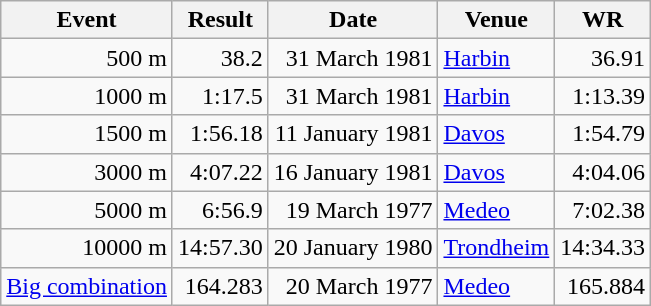<table class="wikitable">
<tr>
<th>Event</th>
<th>Result</th>
<th>Date</th>
<th>Venue</th>
<th>WR</th>
</tr>
<tr align="right">
<td>500 m</td>
<td>38.2</td>
<td>31 March 1981</td>
<td align="left"><a href='#'>Harbin</a></td>
<td>36.91</td>
</tr>
<tr align="right">
<td>1000 m</td>
<td>1:17.5</td>
<td>31 March 1981</td>
<td align="left"><a href='#'>Harbin</a></td>
<td>1:13.39</td>
</tr>
<tr align="right">
<td>1500 m</td>
<td>1:56.18</td>
<td>11 January 1981</td>
<td align="left"><a href='#'>Davos</a></td>
<td>1:54.79</td>
</tr>
<tr align="right">
<td>3000 m</td>
<td>4:07.22</td>
<td>16 January 1981</td>
<td align="left"><a href='#'>Davos</a></td>
<td>4:04.06</td>
</tr>
<tr align="right">
<td>5000 m</td>
<td>6:56.9</td>
<td>19 March 1977</td>
<td align="left"><a href='#'>Medeo</a></td>
<td>7:02.38</td>
</tr>
<tr align="right">
<td>10000 m</td>
<td>14:57.30</td>
<td>20 January 1980</td>
<td align="left"><a href='#'>Trondheim</a></td>
<td>14:34.33</td>
</tr>
<tr align="right">
<td><a href='#'>Big combination</a></td>
<td>164.283</td>
<td>20 March 1977</td>
<td align="left"><a href='#'>Medeo</a></td>
<td>165.884</td>
</tr>
</table>
